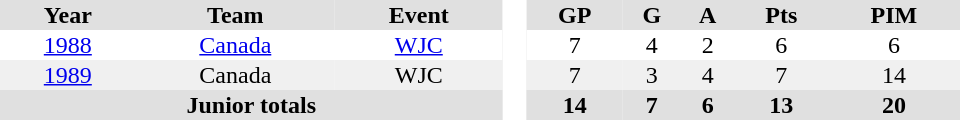<table border="0" cellpadding="1" cellspacing="0" style="text-align:center; width:40em">
<tr ALIGN="center" bgcolor="#e0e0e0">
<th>Year</th>
<th>Team</th>
<th>Event</th>
<th rowspan="99" bgcolor="#ffffff"> </th>
<th>GP</th>
<th>G</th>
<th>A</th>
<th>Pts</th>
<th>PIM</th>
</tr>
<tr>
<td><a href='#'>1988</a></td>
<td><a href='#'>Canada</a></td>
<td><a href='#'>WJC</a></td>
<td>7</td>
<td>4</td>
<td>2</td>
<td>6</td>
<td>6</td>
</tr>
<tr style="background:#f0f0f0;">
<td><a href='#'>1989</a></td>
<td>Canada</td>
<td>WJC</td>
<td>7</td>
<td>3</td>
<td>4</td>
<td>7</td>
<td>14</td>
</tr>
<tr style="background:#e0e0e0;">
<th colspan="3">Junior totals</th>
<th>14</th>
<th>7</th>
<th>6</th>
<th>13</th>
<th>20</th>
</tr>
</table>
